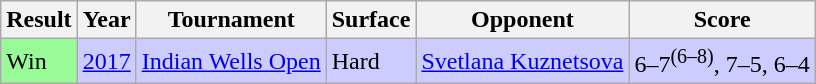<table class="sortable wikitable">
<tr>
<th>Result</th>
<th>Year</th>
<th>Tournament</th>
<th>Surface</th>
<th>Opponent</th>
<th class=unsortable>Score</th>
</tr>
<tr style=background:#ccf>
<td bgcolor=98FB98>Win</td>
<td><a href='#'>2017</a></td>
<td><a href='#'>Indian Wells Open</a></td>
<td>Hard</td>
<td> <a href='#'>Svetlana Kuznetsova</a></td>
<td>6–7<sup>(6–8)</sup>, 7–5, 6–4</td>
</tr>
</table>
